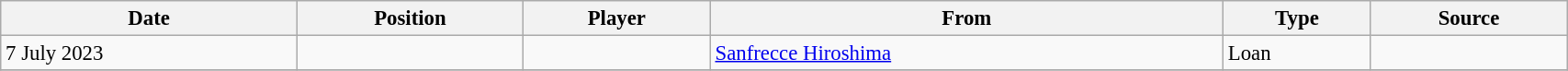<table class="wikitable sortable" style="width:90%; text-align:center; font-size:95%; text-align:left;">
<tr>
<th>Date</th>
<th>Position</th>
<th>Player</th>
<th>From</th>
<th>Type</th>
<th>Source</th>
</tr>
<tr>
<td>7 July 2023</td>
<td></td>
<td></td>
<td> <a href='#'>Sanfrecce Hiroshima</a></td>
<td>Loan</td>
<td></td>
</tr>
<tr>
</tr>
</table>
